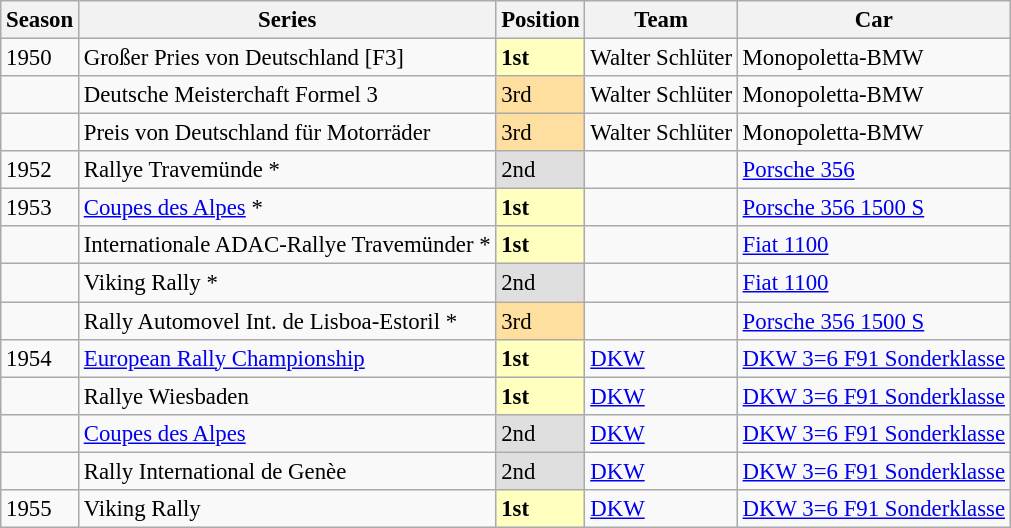<table class="wikitable" style="font-size: 95%;">
<tr>
<th>Season</th>
<th>Series</th>
<th>Position</th>
<th>Team</th>
<th>Car</th>
</tr>
<tr>
<td>1950</td>
<td>Großer Pries von Deutschland [F3]  </td>
<td style="background:#ffffbf;"><strong>1st</strong></td>
<td>Walter Schlüter</td>
<td>Monopoletta-BMW</td>
</tr>
<tr>
<td></td>
<td>Deutsche Meisterchaft Formel 3  </td>
<td style="background:#ffdf9f;">3rd</td>
<td>Walter Schlüter</td>
<td>Monopoletta-BMW</td>
</tr>
<tr>
<td></td>
<td>Preis von Deutschland für Motorräder  </td>
<td style="background:#ffdf9f;">3rd</td>
<td>Walter Schlüter</td>
<td>Monopoletta-BMW</td>
</tr>
<tr>
<td>1952</td>
<td>Rallye Travemünde  *  </td>
<td style="background:#dfdfdf;">2nd</td>
<td></td>
<td><a href='#'>Porsche 356</a></td>
</tr>
<tr>
<td>1953</td>
<td><a href='#'>Coupes des Alpes</a>  *  </td>
<td style="background:#ffffbf;"><strong>1st</strong></td>
<td></td>
<td><a href='#'>Porsche 356 1500 S</a></td>
</tr>
<tr>
<td></td>
<td>Internationale ADAC-Rallye Travemünder  *  </td>
<td style="background:#ffffbf;"><strong>1st</strong></td>
<td></td>
<td><a href='#'>Fiat 1100</a></td>
</tr>
<tr>
<td></td>
<td>Viking Rally  *  </td>
<td style="background:#dfdfdf;">2nd</td>
<td></td>
<td><a href='#'>Fiat 1100</a></td>
</tr>
<tr>
<td></td>
<td>Rally Automovel Int. de Lisboa-Estoril  *  </td>
<td style="background:#ffdf9f;">3rd</td>
<td></td>
<td><a href='#'>Porsche 356 1500 S</a></td>
</tr>
<tr>
<td>1954</td>
<td><a href='#'>European Rally Championship</a>  </td>
<td style="background:#ffffbf;"><strong>1st</strong></td>
<td><a href='#'>DKW</a></td>
<td><a href='#'>DKW 3=6 F91 Sonderklasse</a></td>
</tr>
<tr>
<td></td>
<td>Rallye Wiesbaden  </td>
<td style="background:#ffffbf;"><strong>1st</strong></td>
<td><a href='#'>DKW</a></td>
<td><a href='#'>DKW 3=6 F91 Sonderklasse</a></td>
</tr>
<tr>
<td></td>
<td><a href='#'>Coupes des Alpes</a>  </td>
<td style="background:#dfdfdf;">2nd</td>
<td><a href='#'>DKW</a></td>
<td><a href='#'>DKW 3=6 F91 Sonderklasse</a></td>
</tr>
<tr>
<td></td>
<td>Rally International de Genèe  </td>
<td style="background:#dfdfdf;">2nd</td>
<td><a href='#'>DKW</a></td>
<td><a href='#'>DKW 3=6 F91 Sonderklasse</a></td>
</tr>
<tr>
<td>1955</td>
<td>Viking Rally  </td>
<td style="background:#ffffbf;"><strong>1st</strong></td>
<td><a href='#'>DKW</a></td>
<td><a href='#'>DKW 3=6 F91 Sonderklasse</a></td>
</tr>
</table>
